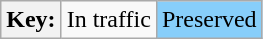<table class="wikitable">
<tr>
<th>Key:</th>
<td>In traffic</td>
<td bgcolor=#87cefa>Preserved</td>
</tr>
</table>
